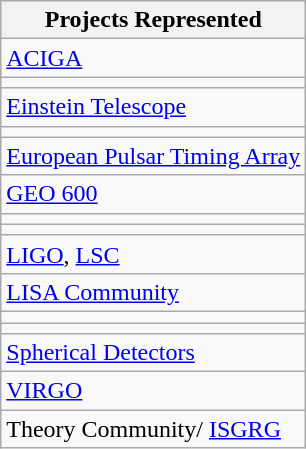<table class="wikitable">
<tr>
<th>Projects Represented</th>
</tr>
<tr>
<td><a href='#'>ACIGA</a></td>
</tr>
<tr>
<td> </td>
</tr>
<tr>
<td><a href='#'>Einstein Telescope</a></td>
</tr>
<tr>
<td> </td>
</tr>
<tr>
<td><a href='#'>European Pulsar Timing Array</a></td>
</tr>
<tr>
<td><a href='#'>GEO 600</a></td>
</tr>
<tr>
<td></td>
</tr>
<tr>
<td></td>
</tr>
<tr>
<td><a href='#'>LIGO</a>,    <a href='#'>LSC</a></td>
</tr>
<tr>
<td><a href='#'>LISA Community</a></td>
</tr>
<tr>
<td></td>
</tr>
<tr>
<td></td>
</tr>
<tr>
<td><a href='#'>Spherical Detectors</a></td>
</tr>
<tr>
<td><a href='#'>VIRGO</a></td>
</tr>
<tr>
<td>Theory Community/ <a href='#'>ISGRG</a></td>
</tr>
</table>
